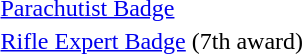<table>
<tr>
<td></td>
<td><a href='#'>Parachutist Badge</a></td>
</tr>
<tr>
<td></td>
<td><a href='#'>Rifle Expert Badge</a> (7th award)</td>
</tr>
</table>
